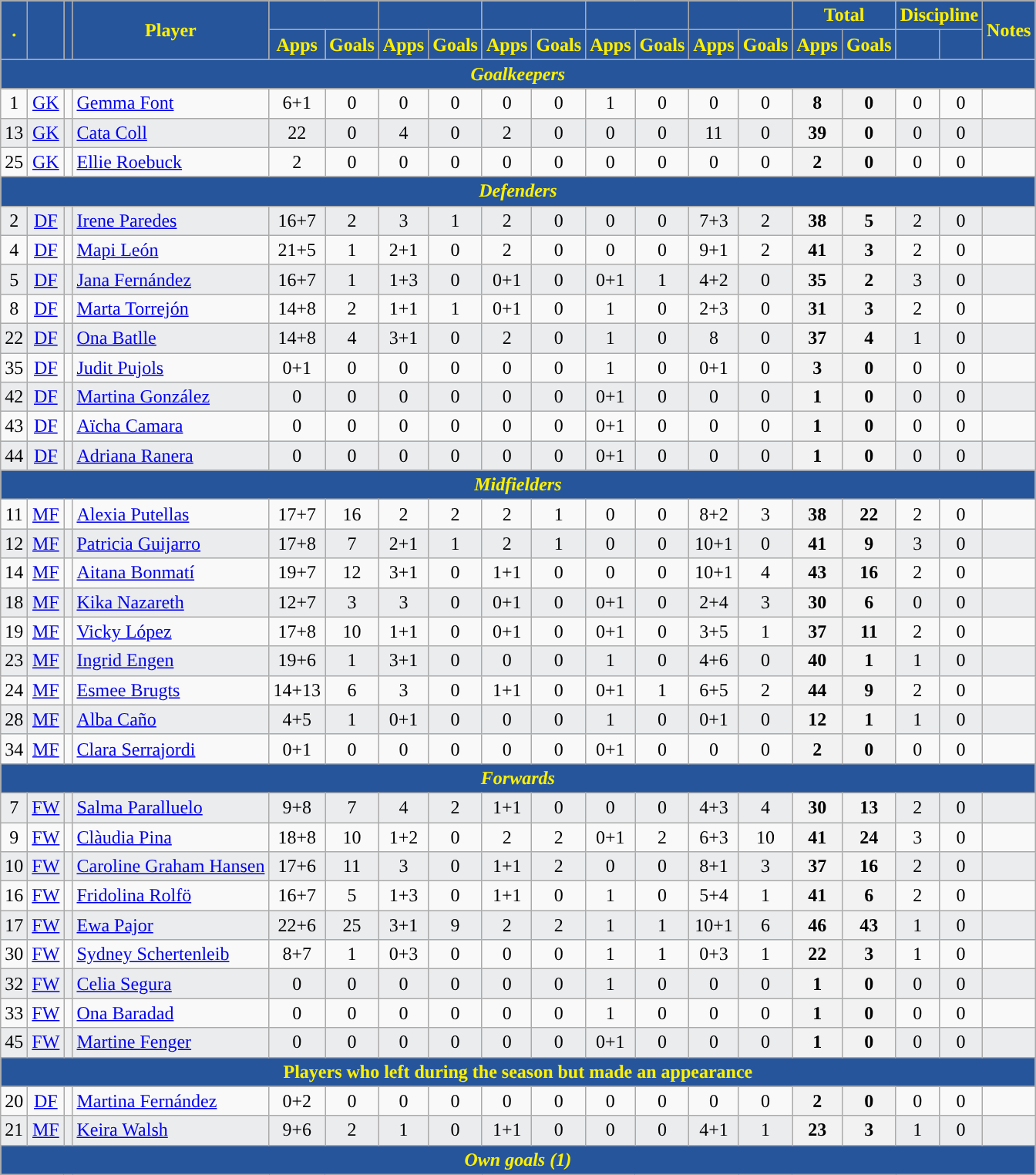<table class="wikitable sortable alternance" style="text-align:center">
<tr>
<th rowspan="2" style="background:#26559B; color:#FFF000; ">.</th>
<th rowspan="2" style="background:#26559B; color:#FFF000; "></th>
<th rowspan="2" style="background:#26559B; color:#FFF000; "></th>
<th rowspan="2" style="background:#26559B; color:#FFF000; ">Player</th>
<th colspan="2" style="background:#26559B; color:#FFF000; "></th>
<th colspan="2" style="background:#26559B; color:#FFF000; "></th>
<th colspan="2" style="background:#26559B; color:#FFF000; "></th>
<th colspan="2" style="background:#26559B; color:#FFF000; "></th>
<th colspan="2" style="background:#26559B; color:#FFF000; "></th>
<th colspan="2" style="background:#26559B; color:#FFF000; ">Total</th>
<th colspan="2" style="background:#26559B; color:#FFF000; ">Discipline</th>
<th rowspan="2" style="background:#26559B; color:#FFF000; ">Notes</th>
</tr>
<tr>
<th style="background:#26559B; color:#FFF000; ">Apps</th>
<th style="background:#26559B; color:#FFF000; ">Goals</th>
<th style="background:#26559B; color:#FFF000; ">Apps</th>
<th style="background:#26559B; color:#FFF000; ">Goals</th>
<th style="background:#26559B; color:#FFF000; ">Apps</th>
<th style="background:#26559B; color:#FFF000; ">Goals</th>
<th style="background:#26559B; color:#FFF000; ">Apps</th>
<th style="background:#26559B; color:#FFF000; ">Goals</th>
<th style="background:#26559B; color:#FFF000; ">Apps</th>
<th style="background:#26559B; color:#FFF000; ">Goals</th>
<th style="background:#26559B; color:#FFF000; ">Apps</th>
<th style="background:#26559B; color:#FFF000; ">Goals</th>
<th style="background:#26559B; color:#FFF000; "></th>
<th style="background:#26559B; color:#FFF000; "></th>
</tr>
<tr>
<th colspan="19" style="background:#26559B; color:#FFF000; "><em>Goalkeepers</em></th>
</tr>
<tr>
<td>1</td>
<td><a href='#'>GK</a></td>
<td></td>
<td align="left"><a href='#'>Gemma Font</a></td>
<td>6+1</td>
<td>0</td>
<td>0</td>
<td>0</td>
<td>0</td>
<td>0</td>
<td>1</td>
<td>0</td>
<td>0</td>
<td>0</td>
<th>8</th>
<th>0</th>
<td>0</td>
<td>0</td>
<td></td>
</tr>
<tr style="background:#eaecee" colspan="11">
<td>13</td>
<td><a href='#'>GK</a></td>
<td></td>
<td align="left"><a href='#'>Cata Coll</a></td>
<td>22</td>
<td>0</td>
<td>4</td>
<td>0</td>
<td>2</td>
<td>0</td>
<td>0</td>
<td>0</td>
<td>11</td>
<td>0</td>
<th>39</th>
<th>0</th>
<td>0</td>
<td>0</td>
<td></td>
</tr>
<tr>
<td>25</td>
<td><a href='#'>GK</a></td>
<td></td>
<td align="left"><a href='#'>Ellie Roebuck</a></td>
<td>2</td>
<td>0</td>
<td>0</td>
<td>0</td>
<td>0</td>
<td>0</td>
<td>0</td>
<td>0</td>
<td>0</td>
<td>0</td>
<th>2</th>
<th>0</th>
<td>0</td>
<td>0</td>
<td></td>
</tr>
<tr>
<th colspan="19" style="background:#26559B; color:#FFF000; "><em>Defenders</em></th>
</tr>
<tr colspan="11" style="background:#eaecee">
<td>2</td>
<td><a href='#'>DF</a></td>
<td></td>
<td align="left"><a href='#'>Irene Paredes</a></td>
<td>16+7</td>
<td>2</td>
<td>3</td>
<td>1</td>
<td>2</td>
<td>0</td>
<td>0</td>
<td>0</td>
<td>7+3</td>
<td>2</td>
<th>38</th>
<th>5</th>
<td>2</td>
<td>0</td>
<td></td>
</tr>
<tr>
<td>4</td>
<td><a href='#'>DF</a></td>
<td></td>
<td align="left"><a href='#'>Mapi León</a></td>
<td>21+5</td>
<td>1</td>
<td>2+1</td>
<td>0</td>
<td>2</td>
<td>0</td>
<td>0</td>
<td>0</td>
<td>9+1</td>
<td>2</td>
<th>41</th>
<th>3</th>
<td>2</td>
<td>0</td>
<td></td>
</tr>
<tr colspan="11" style="background:#eaecee">
<td>5</td>
<td><a href='#'>DF</a></td>
<td></td>
<td align="left"><a href='#'>Jana Fernández</a></td>
<td>16+7</td>
<td>1</td>
<td>1+3</td>
<td>0</td>
<td>0+1</td>
<td>0</td>
<td>0+1</td>
<td>1</td>
<td>4+2</td>
<td>0</td>
<th>35</th>
<th>2</th>
<td>3</td>
<td>0</td>
<td></td>
</tr>
<tr>
<td>8</td>
<td><a href='#'>DF</a></td>
<td></td>
<td align="left"><a href='#'>Marta Torrejón</a></td>
<td>14+8</td>
<td>2</td>
<td>1+1</td>
<td>1</td>
<td>0+1</td>
<td>0</td>
<td>1</td>
<td>0</td>
<td>2+3</td>
<td>0</td>
<th>31</th>
<th>3</th>
<td>2</td>
<td>0</td>
<td></td>
</tr>
<tr style="background:#eaecee" colspan="11">
<td>22</td>
<td><a href='#'>DF</a></td>
<td></td>
<td align="left"><a href='#'>Ona Batlle</a></td>
<td>14+8</td>
<td>4</td>
<td>3+1</td>
<td>0</td>
<td>2</td>
<td>0</td>
<td>1</td>
<td>0</td>
<td>8</td>
<td>0</td>
<th>37</th>
<th>4</th>
<td>1</td>
<td>0</td>
<td></td>
</tr>
<tr>
<td>35</td>
<td><a href='#'>DF</a></td>
<td></td>
<td align="left"><a href='#'>Judit Pujols</a></td>
<td>0+1</td>
<td>0</td>
<td>0</td>
<td>0</td>
<td>0</td>
<td>0</td>
<td>1</td>
<td>0</td>
<td>0+1</td>
<td>0</td>
<th>3</th>
<th>0</th>
<td>0</td>
<td>0</td>
<td></td>
</tr>
<tr style="background:#eaecee" colspan="11">
<td>42</td>
<td><a href='#'>DF</a></td>
<td></td>
<td align="left"><a href='#'>Martina González</a></td>
<td>0</td>
<td>0</td>
<td>0</td>
<td>0</td>
<td>0</td>
<td>0</td>
<td>0+1</td>
<td>0</td>
<td>0</td>
<td>0</td>
<th>1</th>
<th>0</th>
<td>0</td>
<td>0</td>
<td></td>
</tr>
<tr>
<td>43</td>
<td><a href='#'>DF</a></td>
<td></td>
<td align="left"><a href='#'>Aïcha Camara</a></td>
<td>0</td>
<td>0</td>
<td>0</td>
<td>0</td>
<td>0</td>
<td>0</td>
<td>0+1</td>
<td>0</td>
<td>0</td>
<td>0</td>
<th>1</th>
<th>0</th>
<td>0</td>
<td>0</td>
<td></td>
</tr>
<tr style="background:#eaecee" colspan="11">
<td>44</td>
<td><a href='#'>DF</a></td>
<td></td>
<td align="left"><a href='#'>Adriana Ranera</a></td>
<td>0</td>
<td>0</td>
<td>0</td>
<td>0</td>
<td>0</td>
<td>0</td>
<td>0+1</td>
<td>0</td>
<td>0</td>
<td>0</td>
<th>1</th>
<th>0</th>
<td>0</td>
<td>0</td>
<td></td>
</tr>
<tr>
<th colspan="19" style="background:#26559B; color:#FFF000; "><em>Midfielders</em></th>
</tr>
<tr>
<td>11</td>
<td><a href='#'>MF</a></td>
<td></td>
<td align="left"><a href='#'>Alexia Putellas</a></td>
<td>17+7</td>
<td>16</td>
<td>2</td>
<td>2</td>
<td>2</td>
<td>1</td>
<td>0</td>
<td>0</td>
<td>8+2</td>
<td>3</td>
<th>38</th>
<th>22</th>
<td>2</td>
<td>0</td>
<td></td>
</tr>
<tr style="background:#eaecee" colspan="11">
<td>12</td>
<td><a href='#'>MF</a></td>
<td></td>
<td align="left"><a href='#'>Patricia Guijarro</a></td>
<td>17+8</td>
<td>7</td>
<td>2+1</td>
<td>1</td>
<td>2</td>
<td>1</td>
<td>0</td>
<td>0</td>
<td>10+1</td>
<td>0</td>
<th>41</th>
<th>9</th>
<td>3</td>
<td>0</td>
<td></td>
</tr>
<tr>
<td>14</td>
<td><a href='#'>MF</a></td>
<td></td>
<td align="left"><a href='#'>Aitana Bonmatí</a></td>
<td>19+7</td>
<td>12</td>
<td>3+1</td>
<td>0</td>
<td>1+1</td>
<td>0</td>
<td>0</td>
<td>0</td>
<td>10+1</td>
<td>4</td>
<th>43</th>
<th>16</th>
<td>2</td>
<td>0</td>
<td></td>
</tr>
<tr style="background:#eaecee" colspan="11">
<td>18</td>
<td><a href='#'>MF</a></td>
<td></td>
<td align="left"><a href='#'>Kika Nazareth</a></td>
<td>12+7</td>
<td>3</td>
<td>3</td>
<td>0</td>
<td>0+1</td>
<td>0</td>
<td>0+1</td>
<td>0</td>
<td>2+4</td>
<td>3</td>
<th>30</th>
<th>6</th>
<td>0</td>
<td>0</td>
<td></td>
</tr>
<tr>
<td>19</td>
<td><a href='#'>MF</a></td>
<td></td>
<td align="left"><a href='#'>Vicky López</a></td>
<td>17+8</td>
<td>10</td>
<td>1+1</td>
<td>0</td>
<td>0+1</td>
<td>0</td>
<td>0+1</td>
<td>0</td>
<td>3+5</td>
<td>1</td>
<th>37</th>
<th>11</th>
<td>2</td>
<td>0</td>
<td></td>
</tr>
<tr style="background:#eaecee" colspan="11">
<td>23</td>
<td><a href='#'>MF</a></td>
<td></td>
<td align="left"><a href='#'>Ingrid Engen</a></td>
<td>19+6</td>
<td>1</td>
<td>3+1</td>
<td>0</td>
<td>0</td>
<td>0</td>
<td>1</td>
<td>0</td>
<td>4+6</td>
<td>0</td>
<th>40</th>
<th>1</th>
<td>1</td>
<td>0</td>
<td></td>
</tr>
<tr>
<td>24</td>
<td><a href='#'>MF</a></td>
<td></td>
<td align="left"><a href='#'>Esmee Brugts</a></td>
<td>14+13</td>
<td>6</td>
<td>3</td>
<td>0</td>
<td>1+1</td>
<td>0</td>
<td>0+1</td>
<td>1</td>
<td>6+5</td>
<td>2</td>
<th>44</th>
<th>9</th>
<td>2</td>
<td>0</td>
<td></td>
</tr>
<tr style="background:#eaecee" colspan="11">
<td>28</td>
<td><a href='#'>MF</a></td>
<td></td>
<td align="left"><a href='#'>Alba Caño</a></td>
<td>4+5</td>
<td>1</td>
<td>0+1</td>
<td>0</td>
<td>0</td>
<td>0</td>
<td>1</td>
<td>0</td>
<td>0+1</td>
<td>0</td>
<th>12</th>
<th>1</th>
<td>1</td>
<td>0</td>
<td></td>
</tr>
<tr>
<td>34</td>
<td><a href='#'>MF</a></td>
<td></td>
<td align="left"><a href='#'>Clara Serrajordi</a></td>
<td>0+1</td>
<td>0</td>
<td>0</td>
<td>0</td>
<td>0</td>
<td>0</td>
<td>0+1</td>
<td>0</td>
<td>0</td>
<td>0</td>
<th>2</th>
<th>0</th>
<td>0</td>
<td>0</td>
<td></td>
</tr>
<tr>
<th colspan="19" style="background:#26559B; color:#FFF000; "><em>Forwards</em></th>
</tr>
<tr style="background:#eaecee" colspan="11">
<td>7</td>
<td><a href='#'>FW</a></td>
<td></td>
<td align="left"><a href='#'>Salma Paralluelo</a></td>
<td>9+8</td>
<td>7</td>
<td>4</td>
<td>2</td>
<td>1+1</td>
<td>0</td>
<td>0</td>
<td>0</td>
<td>4+3</td>
<td>4</td>
<th>30</th>
<th>13</th>
<td>2</td>
<td>0</td>
<td></td>
</tr>
<tr>
<td>9</td>
<td><a href='#'>FW</a></td>
<td></td>
<td align="left"><a href='#'>Clàudia Pina</a></td>
<td>18+8</td>
<td>10</td>
<td>1+2</td>
<td>0</td>
<td>2</td>
<td>2</td>
<td>0+1</td>
<td>2</td>
<td>6+3</td>
<td>10</td>
<th>41</th>
<th>24</th>
<td>3</td>
<td>0</td>
<td></td>
</tr>
<tr style="background:#eaecee" colspan="11">
<td>10</td>
<td><a href='#'>FW</a></td>
<td></td>
<td align="left"><a href='#'>Caroline Graham Hansen</a></td>
<td>17+6</td>
<td>11</td>
<td>3</td>
<td>0</td>
<td>1+1</td>
<td>2</td>
<td>0</td>
<td>0</td>
<td>8+1</td>
<td>3</td>
<th>37</th>
<th>16</th>
<td>2</td>
<td>0</td>
<td></td>
</tr>
<tr>
<td>16</td>
<td><a href='#'>FW</a></td>
<td></td>
<td align="left"><a href='#'>Fridolina Rolfö</a></td>
<td>16+7</td>
<td>5</td>
<td>1+3</td>
<td>0</td>
<td>1+1</td>
<td>0</td>
<td>1</td>
<td>0</td>
<td>5+4</td>
<td>1</td>
<th>41</th>
<th>6</th>
<td>2</td>
<td>0</td>
<td></td>
</tr>
<tr style="background:#eaecee" colspan="11">
<td>17</td>
<td><a href='#'>FW</a></td>
<td></td>
<td align="left"><a href='#'>Ewa Pajor</a></td>
<td>22+6</td>
<td>25</td>
<td>3+1</td>
<td>9</td>
<td>2</td>
<td>2</td>
<td>1</td>
<td>1</td>
<td>10+1</td>
<td>6</td>
<th>46</th>
<th>43</th>
<td>1</td>
<td>0</td>
<td></td>
</tr>
<tr>
<td>30</td>
<td><a href='#'>FW</a></td>
<td></td>
<td align="left"><a href='#'>Sydney Schertenleib</a></td>
<td>8+7</td>
<td>1</td>
<td>0+3</td>
<td>0</td>
<td>0</td>
<td>0</td>
<td>1</td>
<td>1</td>
<td>0+3</td>
<td>1</td>
<th>22</th>
<th>3</th>
<td>1</td>
<td>0</td>
<td></td>
</tr>
<tr style="background:#eaecee" colspan="11">
<td>32</td>
<td><a href='#'>FW</a></td>
<td></td>
<td align="left"><a href='#'>Celia Segura</a></td>
<td>0</td>
<td>0</td>
<td>0</td>
<td>0</td>
<td>0</td>
<td>0</td>
<td>1</td>
<td>0</td>
<td>0</td>
<td>0</td>
<th>1</th>
<th>0</th>
<td>0</td>
<td>0</td>
<td></td>
</tr>
<tr>
<td>33</td>
<td><a href='#'>FW</a></td>
<td></td>
<td align="left"><a href='#'>Ona Baradad</a></td>
<td>0</td>
<td>0</td>
<td>0</td>
<td>0</td>
<td>0</td>
<td>0</td>
<td>1</td>
<td>0</td>
<td>0</td>
<td>0</td>
<th>1</th>
<th>0</th>
<td>0</td>
<td>0</td>
<td></td>
</tr>
<tr style="background:#eaecee" colspan="11">
<td>45</td>
<td><a href='#'>FW</a></td>
<td></td>
<td align="left"><a href='#'>Martine Fenger</a></td>
<td>0</td>
<td>0</td>
<td>0</td>
<td>0</td>
<td>0</td>
<td>0</td>
<td>0+1</td>
<td>0</td>
<td>0</td>
<td>0</td>
<th>1</th>
<th>0</th>
<td>0</td>
<td>0</td>
<td></td>
</tr>
<tr>
<th colspan=19 style="background:#26559B; color:#FFF000; ">Players who left during the season but made an appearance</th>
</tr>
<tr>
<td>20</td>
<td><a href='#'>DF</a></td>
<td></td>
<td align="left"><a href='#'>Martina Fernández</a></td>
<td>0+2</td>
<td>0</td>
<td>0</td>
<td>0</td>
<td>0</td>
<td>0</td>
<td>0</td>
<td>0</td>
<td>0</td>
<td>0</td>
<th>2</th>
<th>0</th>
<td>0</td>
<td>0</td>
<td></td>
</tr>
<tr style="background:#eaecee" colspan="11">
<td>21</td>
<td><a href='#'>MF</a></td>
<td></td>
<td align="left"><a href='#'>Keira Walsh</a></td>
<td>9+6</td>
<td>2</td>
<td>1</td>
<td>0</td>
<td>1+1</td>
<td>0</td>
<td>0</td>
<td>0</td>
<td>4+1</td>
<td>1</td>
<th>23</th>
<th>3</th>
<td>1</td>
<td>0</td>
<td></td>
</tr>
<tr>
<th colspan=19 style="background:#26559B; color:#FFF000; "><em>Own goals (1)</em></th>
</tr>
</table>
